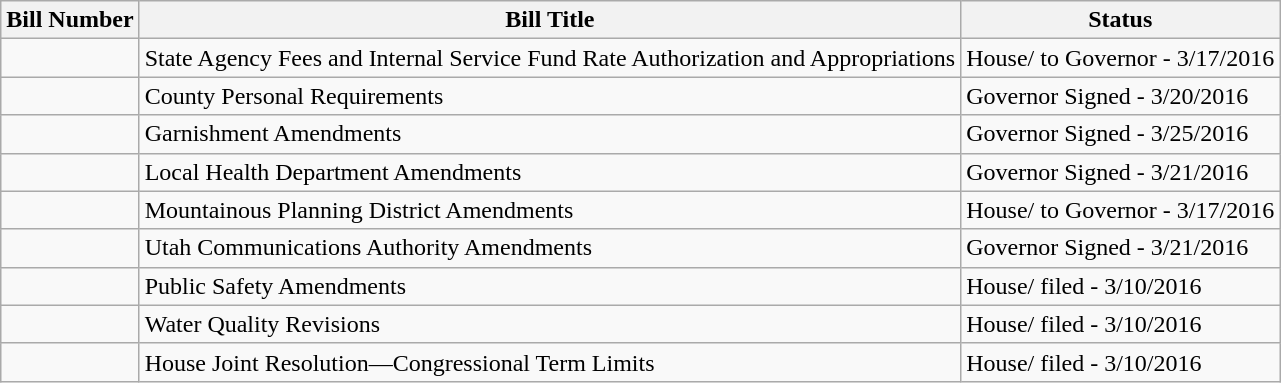<table class="wikitable">
<tr>
<th>Bill Number</th>
<th>Bill Title</th>
<th>Status</th>
</tr>
<tr>
<td></td>
<td>State Agency Fees and Internal Service Fund Rate Authorization and Appropriations</td>
<td>House/ to Governor - 3/17/2016</td>
</tr>
<tr>
<td></td>
<td>County Personal Requirements</td>
<td>Governor Signed - 3/20/2016</td>
</tr>
<tr>
<td></td>
<td>Garnishment Amendments</td>
<td>Governor Signed - 3/25/2016</td>
</tr>
<tr>
<td></td>
<td>Local Health Department Amendments</td>
<td>Governor Signed - 3/21/2016</td>
</tr>
<tr>
<td></td>
<td>Mountainous Planning District Amendments</td>
<td>House/ to Governor - 3/17/2016</td>
</tr>
<tr>
<td></td>
<td>Utah Communications Authority Amendments</td>
<td>Governor Signed - 3/21/2016</td>
</tr>
<tr>
<td></td>
<td>Public Safety Amendments</td>
<td>House/ filed - 3/10/2016</td>
</tr>
<tr>
<td></td>
<td>Water Quality Revisions</td>
<td>House/ filed - 3/10/2016</td>
</tr>
<tr>
<td></td>
<td>House Joint Resolution—Congressional Term Limits</td>
<td>House/ filed - 3/10/2016</td>
</tr>
</table>
